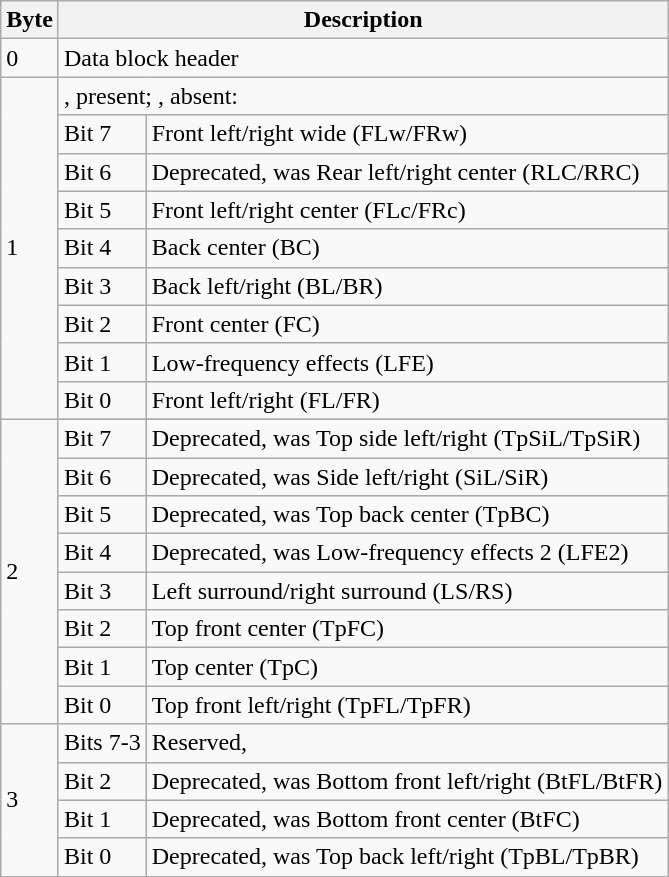<table class="wikitable">
<tr>
<th>Byte</th>
<th colspan=2>Description</th>
</tr>
<tr>
<td>0</td>
<td colspan=2>Data block header</td>
</tr>
<tr>
<td rowspan=9>1</td>
<td colspan=2>, present; , absent:</td>
</tr>
<tr>
<td>Bit 7</td>
<td>Front left/right wide (FLw/FRw)</td>
</tr>
<tr>
<td>Bit 6</td>
<td>Deprecated, was Rear left/right center (RLC/RRC)</td>
</tr>
<tr>
<td>Bit 5</td>
<td>Front left/right center (FLc/FRc)</td>
</tr>
<tr>
<td>Bit 4</td>
<td>Back center (BC)</td>
</tr>
<tr>
<td>Bit 3</td>
<td>Back left/right (BL/BR)</td>
</tr>
<tr>
<td>Bit 2</td>
<td>Front center (FC)</td>
</tr>
<tr>
<td>Bit 1</td>
<td>Low-frequency effects (LFE)</td>
</tr>
<tr>
<td>Bit 0</td>
<td>Front left/right (FL/FR)</td>
</tr>
<tr>
<td rowspan=9>2</td>
</tr>
<tr>
<td>Bit 7</td>
<td>Deprecated, was Top side left/right (TpSiL/TpSiR)</td>
</tr>
<tr>
<td>Bit 6</td>
<td>Deprecated, was Side left/right (SiL/SiR)</td>
</tr>
<tr>
<td>Bit 5</td>
<td>Deprecated, was Top back center (TpBC)</td>
</tr>
<tr>
<td>Bit 4</td>
<td>Deprecated, was Low-frequency effects 2 (LFE2)</td>
</tr>
<tr>
<td>Bit 3</td>
<td>Left surround/right surround (LS/RS)</td>
</tr>
<tr>
<td>Bit 2</td>
<td>Top front center (TpFC)</td>
</tr>
<tr>
<td>Bit 1</td>
<td>Top center (TpC)</td>
</tr>
<tr>
<td>Bit 0</td>
<td>Top front left/right (TpFL/TpFR)</td>
</tr>
<tr>
<td rowspan=4>3</td>
<td>Bits 7-3</td>
<td>Reserved, </td>
</tr>
<tr>
<td>Bit 2</td>
<td>Deprecated, was Bottom front left/right (BtFL/BtFR)</td>
</tr>
<tr>
<td>Bit 1</td>
<td>Deprecated, was Bottom front center (BtFC)</td>
</tr>
<tr>
<td>Bit 0</td>
<td>Deprecated, was Top back left/right (TpBL/TpBR)</td>
</tr>
<tr>
</tr>
</table>
